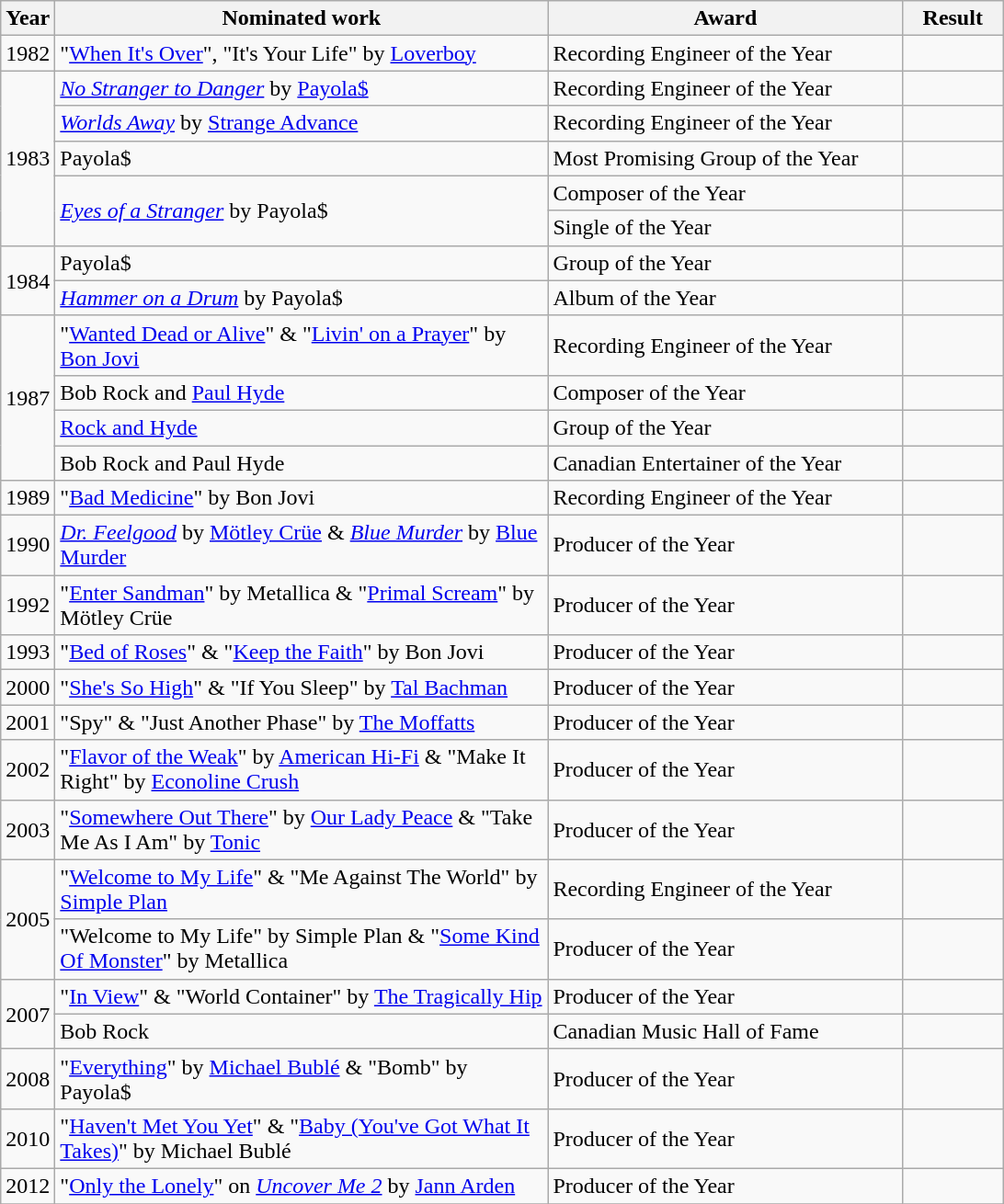<table class="wikitable">
<tr>
<th>Year</th>
<th width="350">Nominated work</th>
<th width="250">Award</th>
<th width="65">Result</th>
</tr>
<tr>
<td>1982</td>
<td>"<a href='#'>When It's Over</a>", "It's Your Life" by <a href='#'>Loverboy</a></td>
<td>Recording Engineer of the Year</td>
<td></td>
</tr>
<tr>
<td rowspan=5>1983</td>
<td><em><a href='#'>No Stranger to Danger</a></em> by <a href='#'>Payola$</a></td>
<td>Recording Engineer of the Year</td>
<td></td>
</tr>
<tr>
<td><em><a href='#'>Worlds Away</a></em> by <a href='#'>Strange Advance</a></td>
<td>Recording Engineer of the Year</td>
<td></td>
</tr>
<tr>
<td>Payola$</td>
<td>Most Promising Group of the Year</td>
<td></td>
</tr>
<tr>
<td rowspan=2><em><a href='#'>Eyes of a Stranger</a></em> by Payola$</td>
<td>Composer of the Year</td>
<td></td>
</tr>
<tr>
<td>Single of the Year</td>
<td></td>
</tr>
<tr>
<td rowspan=2>1984</td>
<td>Payola$</td>
<td>Group of the Year</td>
<td></td>
</tr>
<tr>
<td><em><a href='#'>Hammer on a Drum</a></em> by Payola$</td>
<td>Album of the Year</td>
<td></td>
</tr>
<tr>
<td rowspan=4>1987</td>
<td>"<a href='#'>Wanted Dead or Alive</a>" & "<a href='#'>Livin' on a Prayer</a>" by <a href='#'>Bon Jovi</a></td>
<td>Recording Engineer of the Year</td>
<td></td>
</tr>
<tr>
<td>Bob Rock and <a href='#'>Paul Hyde</a></td>
<td>Composer of the Year</td>
<td></td>
</tr>
<tr>
<td><a href='#'>Rock and Hyde</a></td>
<td>Group of the Year</td>
<td></td>
</tr>
<tr>
<td>Bob Rock and Paul Hyde</td>
<td>Canadian Entertainer of the Year</td>
<td></td>
</tr>
<tr>
<td>1989</td>
<td>"<a href='#'>Bad Medicine</a>" by Bon Jovi</td>
<td>Recording Engineer of the Year</td>
<td></td>
</tr>
<tr>
<td>1990</td>
<td><em><a href='#'>Dr. Feelgood</a></em> by <a href='#'>Mötley Crüe</a> & <em><a href='#'>Blue Murder</a></em> by <a href='#'>Blue Murder</a></td>
<td>Producer of the Year</td>
<td></td>
</tr>
<tr>
<td>1992</td>
<td>"<a href='#'>Enter Sandman</a>" by Metallica & "<a href='#'>Primal Scream</a>" by Mötley Crüe</td>
<td>Producer of the Year</td>
<td></td>
</tr>
<tr>
<td>1993</td>
<td>"<a href='#'>Bed of Roses</a>" & "<a href='#'>Keep the Faith</a>" by Bon Jovi</td>
<td>Producer of the Year</td>
<td></td>
</tr>
<tr>
<td>2000</td>
<td>"<a href='#'>She's So High</a>" & "If You Sleep" by <a href='#'>Tal Bachman</a></td>
<td>Producer of the Year</td>
<td></td>
</tr>
<tr>
<td>2001</td>
<td>"Spy" & "Just Another Phase" by <a href='#'>The Moffatts</a></td>
<td>Producer of the Year</td>
<td></td>
</tr>
<tr>
<td>2002</td>
<td>"<a href='#'>Flavor of the Weak</a>" by <a href='#'>American Hi-Fi</a> & "Make It Right" by <a href='#'>Econoline Crush</a></td>
<td>Producer of the Year</td>
<td></td>
</tr>
<tr>
<td>2003</td>
<td>"<a href='#'>Somewhere Out There</a>" by <a href='#'>Our Lady Peace</a> & "Take Me As I Am" by <a href='#'>Tonic</a></td>
<td>Producer of the Year</td>
<td></td>
</tr>
<tr>
<td rowspan=2>2005</td>
<td>"<a href='#'>Welcome to My Life</a>" & "Me Against The World" by <a href='#'>Simple Plan</a></td>
<td>Recording Engineer of the Year</td>
<td></td>
</tr>
<tr>
<td>"Welcome to My Life" by Simple Plan & "<a href='#'>Some Kind Of Monster</a>" by Metallica</td>
<td>Producer of the Year</td>
<td></td>
</tr>
<tr>
<td rowspan=2>2007</td>
<td>"<a href='#'>In View</a>" & "World Container" by <a href='#'>The Tragically Hip</a></td>
<td>Producer of the Year</td>
<td></td>
</tr>
<tr>
<td>Bob Rock</td>
<td>Canadian Music Hall of Fame</td>
<td></td>
</tr>
<tr>
<td>2008</td>
<td>"<a href='#'>Everything</a>" by <a href='#'>Michael Bublé</a> & "Bomb" by Payola$</td>
<td>Producer of the Year</td>
<td></td>
</tr>
<tr>
<td>2010</td>
<td>"<a href='#'>Haven't Met You Yet</a>" & "<a href='#'>Baby (You've Got What It Takes)</a>" by Michael Bublé</td>
<td>Producer of the Year</td>
<td></td>
</tr>
<tr>
<td>2012</td>
<td>"<a href='#'>Only the Lonely</a>" on <em><a href='#'>Uncover Me 2</a></em> by <a href='#'>Jann Arden</a></td>
<td>Producer of the Year</td>
<td></td>
</tr>
<tr>
</tr>
</table>
